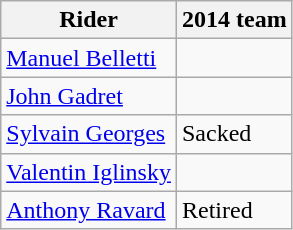<table class="wikitable">
<tr>
<th>Rider</th>
<th>2014 team</th>
</tr>
<tr>
<td><a href='#'>Manuel Belletti</a></td>
<td></td>
</tr>
<tr>
<td><a href='#'>John Gadret</a></td>
<td></td>
</tr>
<tr>
<td><a href='#'>Sylvain Georges</a></td>
<td>Sacked</td>
</tr>
<tr>
<td><a href='#'>Valentin Iglinsky</a></td>
<td></td>
</tr>
<tr>
<td><a href='#'>Anthony Ravard</a></td>
<td>Retired</td>
</tr>
</table>
